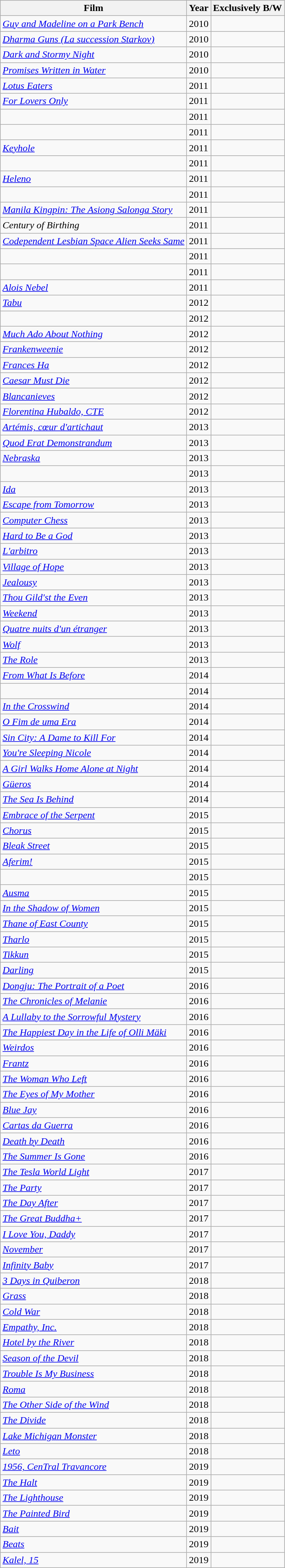<table class="wikitable sortable">
<tr>
<th>Film</th>
<th>Year</th>
<th>Exclusively B/W</th>
</tr>
<tr>
<td><em><a href='#'>Guy and Madeline on a Park Bench</a></em></td>
<td>2010</td>
<td></td>
</tr>
<tr>
<td><em><a href='#'>Dharma Guns (La succession Starkov)</a></em></td>
<td>2010</td>
<td></td>
</tr>
<tr>
<td><em><a href='#'>Dark and Stormy Night</a></em></td>
<td>2010</td>
<td></td>
</tr>
<tr>
<td><em><a href='#'>Promises Written in Water</a></em></td>
<td>2010</td>
<td></td>
</tr>
<tr>
<td><em><a href='#'>Lotus Eaters</a></em></td>
<td>2011</td>
<td></td>
</tr>
<tr>
<td><em><a href='#'>For Lovers Only</a></em></td>
<td>2011</td>
<td></td>
</tr>
<tr>
<td><em></em></td>
<td>2011</td>
<td></td>
</tr>
<tr>
<td><em></em></td>
<td>2011</td>
<td></td>
</tr>
<tr>
<td><em><a href='#'>Keyhole</a></em></td>
<td>2011</td>
<td></td>
</tr>
<tr>
<td><em></em></td>
<td>2011</td>
<td></td>
</tr>
<tr>
<td><em><a href='#'>Heleno</a></em></td>
<td>2011</td>
<td></td>
</tr>
<tr>
<td><em></em></td>
<td>2011</td>
<td></td>
</tr>
<tr>
<td><em><a href='#'>Manila Kingpin: The Asiong Salonga Story</a></em></td>
<td>2011</td>
<td></td>
</tr>
<tr>
<td><em>Century of Birthing</em></td>
<td>2011</td>
<td></td>
</tr>
<tr>
<td><em><a href='#'>Codependent Lesbian Space Alien Seeks Same</a></em></td>
<td>2011</td>
<td></td>
</tr>
<tr>
<td><em></em></td>
<td>2011</td>
<td></td>
</tr>
<tr>
<td><em></em></td>
<td>2011</td>
<td></td>
</tr>
<tr>
<td><em><a href='#'>Alois Nebel</a></em></td>
<td>2011</td>
<td></td>
</tr>
<tr>
<td><em><a href='#'>Tabu</a></em></td>
<td>2012</td>
<td></td>
</tr>
<tr>
<td><em></em></td>
<td>2012</td>
<td></td>
</tr>
<tr>
<td><em><a href='#'>Much Ado About Nothing</a></em></td>
<td>2012</td>
<td></td>
</tr>
<tr>
<td><em><a href='#'>Frankenweenie</a></em></td>
<td>2012</td>
<td></td>
</tr>
<tr>
<td><em><a href='#'>Frances Ha</a></em></td>
<td>2012</td>
<td></td>
</tr>
<tr>
<td><em><a href='#'>Caesar Must Die</a></em></td>
<td>2012</td>
<td></td>
</tr>
<tr>
<td><em><a href='#'>Blancanieves</a></em></td>
<td>2012</td>
<td></td>
</tr>
<tr>
<td><em><a href='#'>Florentina Hubaldo, CTE</a></em></td>
<td>2012</td>
<td></td>
</tr>
<tr>
<td><em><a href='#'>Artémis, cœur d'artichaut</a></em></td>
<td>2013</td>
<td></td>
</tr>
<tr>
<td><em><a href='#'>Quod Erat Demonstrandum</a></em></td>
<td>2013</td>
<td></td>
</tr>
<tr>
<td><em><a href='#'>Nebraska</a></em></td>
<td>2013</td>
<td></td>
</tr>
<tr>
<td><em></em></td>
<td>2013</td>
<td></td>
</tr>
<tr>
<td><em><a href='#'>Ida</a></em></td>
<td>2013</td>
<td></td>
</tr>
<tr>
<td><em><a href='#'>Escape from Tomorrow</a></em></td>
<td>2013</td>
<td></td>
</tr>
<tr>
<td><em><a href='#'>Computer Chess</a></em></td>
<td>2013</td>
<td></td>
</tr>
<tr>
<td><em><a href='#'>Hard to Be a God</a></em></td>
<td>2013</td>
<td></td>
</tr>
<tr>
<td><em><a href='#'>L'arbitro</a></em></td>
<td>2013</td>
<td></td>
</tr>
<tr>
<td><em><a href='#'>Village of Hope</a></em></td>
<td>2013</td>
<td></td>
</tr>
<tr>
<td><em><a href='#'>Jealousy</a></em></td>
<td>2013</td>
<td></td>
</tr>
<tr>
<td><em><a href='#'>Thou Gild'st the Even</a></em></td>
<td>2013</td>
<td></td>
</tr>
<tr>
<td><em><a href='#'>Weekend</a></em></td>
<td>2013</td>
<td></td>
</tr>
<tr>
<td><em><a href='#'>Quatre nuits d'un étranger</a></em></td>
<td>2013</td>
<td></td>
</tr>
<tr>
<td><em><a href='#'>Wolf</a></em></td>
<td>2013</td>
<td></td>
</tr>
<tr>
<td><em><a href='#'>The Role</a></em></td>
<td>2013</td>
<td></td>
</tr>
<tr>
<td><em><a href='#'>From What Is Before</a></em></td>
<td>2014</td>
<td></td>
</tr>
<tr>
<td><em></em></td>
<td>2014</td>
<td></td>
</tr>
<tr>
<td><em><a href='#'>In the Crosswind</a></em></td>
<td>2014</td>
<td></td>
</tr>
<tr>
<td><em><a href='#'>O Fim de uma Era</a></em></td>
<td>2014</td>
<td></td>
</tr>
<tr>
<td><em><a href='#'>Sin City: A Dame to Kill For</a></em></td>
<td>2014</td>
<td></td>
</tr>
<tr>
<td><em><a href='#'>You're Sleeping Nicole</a></em></td>
<td>2014</td>
<td></td>
</tr>
<tr>
<td><em><a href='#'>A Girl Walks Home Alone at Night</a></em></td>
<td>2014</td>
<td></td>
</tr>
<tr>
<td><em><a href='#'>Güeros</a></em></td>
<td>2014</td>
<td></td>
</tr>
<tr>
<td><em><a href='#'>The Sea Is Behind</a></em></td>
<td>2014</td>
<td></td>
</tr>
<tr>
<td><em><a href='#'>Embrace of the Serpent</a></em></td>
<td>2015</td>
<td></td>
</tr>
<tr>
<td><em><a href='#'>Chorus</a></em></td>
<td>2015</td>
<td></td>
</tr>
<tr>
<td><em><a href='#'>Bleak Street</a></em></td>
<td>2015</td>
<td></td>
</tr>
<tr>
<td><em><a href='#'>Aferim!</a></em></td>
<td>2015</td>
<td></td>
</tr>
<tr>
<td><em></em></td>
<td>2015</td>
<td></td>
</tr>
<tr>
<td><em><a href='#'>Ausma</a></em></td>
<td>2015</td>
<td></td>
</tr>
<tr>
<td><em><a href='#'>In the Shadow of Women</a></em></td>
<td>2015</td>
<td></td>
</tr>
<tr>
<td><em><a href='#'>Thane of East County</a></em></td>
<td>2015</td>
<td></td>
</tr>
<tr>
<td><em><a href='#'>Tharlo</a></em></td>
<td>2015</td>
<td></td>
</tr>
<tr>
<td><em><a href='#'>Tikkun</a></em></td>
<td>2015</td>
<td></td>
</tr>
<tr>
<td><em><a href='#'>Darling</a></em></td>
<td>2015</td>
<td></td>
</tr>
<tr>
<td><em><a href='#'>Dongju: The Portrait of a Poet</a></em></td>
<td>2016</td>
<td></td>
</tr>
<tr>
<td><em><a href='#'>The Chronicles of Melanie</a></em></td>
<td>2016</td>
<td></td>
</tr>
<tr>
<td><em><a href='#'>A Lullaby to the Sorrowful Mystery</a></em></td>
<td>2016</td>
<td></td>
</tr>
<tr>
<td><em><a href='#'>The Happiest Day in the Life of Olli Mäki</a></em></td>
<td>2016</td>
<td></td>
</tr>
<tr>
<td><em><a href='#'>Weirdos</a></em></td>
<td>2016</td>
<td></td>
</tr>
<tr>
<td><em><a href='#'>Frantz</a></em></td>
<td>2016</td>
<td></td>
</tr>
<tr>
<td><em><a href='#'>The Woman Who Left</a></em></td>
<td>2016</td>
<td></td>
</tr>
<tr>
<td><em><a href='#'>The Eyes of My Mother</a></em></td>
<td>2016</td>
<td></td>
</tr>
<tr>
<td><em><a href='#'>Blue Jay</a></em></td>
<td>2016</td>
<td></td>
</tr>
<tr>
<td><em><a href='#'>Cartas da Guerra</a></em></td>
<td>2016</td>
<td></td>
</tr>
<tr>
<td><em><a href='#'>Death by Death</a></em></td>
<td>2016</td>
<td></td>
</tr>
<tr>
<td><em><a href='#'>The Summer Is Gone</a></em></td>
<td>2016</td>
<td></td>
</tr>
<tr>
<td><em><a href='#'>The Tesla World Light</a></em></td>
<td>2017</td>
<td></td>
</tr>
<tr>
<td><em><a href='#'>The Party</a></em></td>
<td>2017</td>
<td></td>
</tr>
<tr>
<td><em><a href='#'>The Day After</a></em></td>
<td>2017</td>
<td></td>
</tr>
<tr>
<td><em><a href='#'>The Great Buddha+</a></em></td>
<td>2017</td>
<td></td>
</tr>
<tr>
<td><em><a href='#'>I Love You, Daddy</a></em></td>
<td>2017</td>
<td></td>
</tr>
<tr>
<td><em><a href='#'>November</a></em></td>
<td>2017</td>
<td></td>
</tr>
<tr>
<td><em><a href='#'>Infinity Baby</a></em></td>
<td>2017</td>
<td></td>
</tr>
<tr>
<td><em><a href='#'>3 Days in Quiberon</a></em></td>
<td>2018</td>
<td></td>
</tr>
<tr>
<td><em><a href='#'>Grass</a></em></td>
<td>2018</td>
<td></td>
</tr>
<tr>
<td><em><a href='#'>Cold War</a></em></td>
<td>2018</td>
<td></td>
</tr>
<tr>
<td><em><a href='#'>Empathy, Inc.</a></em></td>
<td>2018</td>
<td></td>
</tr>
<tr>
<td><em><a href='#'>Hotel by the River</a></em></td>
<td>2018</td>
<td></td>
</tr>
<tr>
<td><em><a href='#'>Season of the Devil</a></em></td>
<td>2018</td>
<td></td>
</tr>
<tr>
<td><em><a href='#'>Trouble Is My Business</a></em></td>
<td>2018</td>
<td></td>
</tr>
<tr>
<td><em><a href='#'>Roma</a></em></td>
<td>2018</td>
<td></td>
</tr>
<tr>
<td><em><a href='#'>The Other Side of the Wind</a></em></td>
<td>2018</td>
<td></td>
</tr>
<tr>
<td><em><a href='#'>The Divide</a></em></td>
<td>2018</td>
<td></td>
</tr>
<tr>
<td><em><a href='#'>Lake Michigan Monster</a></em></td>
<td>2018</td>
<td></td>
</tr>
<tr>
<td><em><a href='#'>Leto</a></em></td>
<td>2018</td>
<td></td>
</tr>
<tr>
<td><em><a href='#'>1956, CenTral Travancore</a></em></td>
<td>2019</td>
<td></td>
</tr>
<tr>
<td><em><a href='#'>The Halt</a></em></td>
<td>2019</td>
<td></td>
</tr>
<tr>
<td><em><a href='#'>The Lighthouse</a></em></td>
<td>2019</td>
<td></td>
</tr>
<tr>
<td><em><a href='#'>The Painted Bird</a></em></td>
<td>2019</td>
<td></td>
</tr>
<tr>
<td><em><a href='#'>Bait</a></em></td>
<td>2019</td>
<td></td>
</tr>
<tr>
<td><em><a href='#'>Beats</a></em></td>
<td>2019</td>
<td></td>
</tr>
<tr>
<td><em><a href='#'>Kalel, 15</a></em></td>
<td>2019</td>
<td></td>
</tr>
</table>
